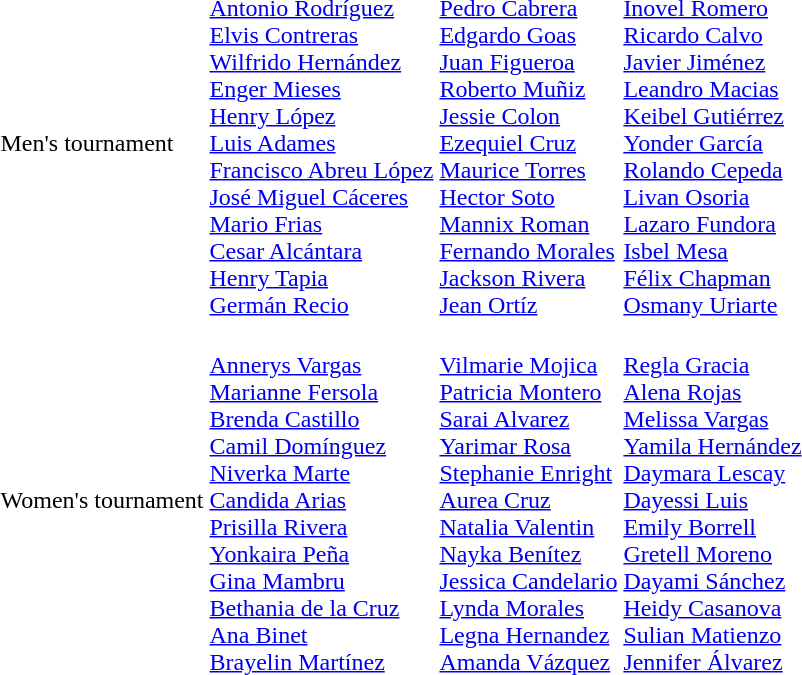<table>
<tr>
<td>Men's tournament</td>
<td><br><a href='#'>Antonio Rodríguez</a><br><a href='#'>Elvis Contreras</a><br><a href='#'>Wilfrido Hernández</a><br><a href='#'>Enger Mieses</a><br><a href='#'>Henry López</a><br><a href='#'>Luis Adames</a><br><a href='#'>Francisco Abreu López</a><br><a href='#'>José Miguel Cáceres</a><br><a href='#'>Mario Frias</a><br><a href='#'>Cesar Alcántara</a><br><a href='#'>Henry Tapia</a><br><a href='#'>Germán Recio</a></td>
<td><br><a href='#'>Pedro Cabrera</a><br><a href='#'>Edgardo Goas</a><br><a href='#'>Juan Figueroa</a><br><a href='#'>Roberto Muñiz</a><br><a href='#'>Jessie Colon</a><br><a href='#'>Ezequiel Cruz</a><br><a href='#'>Maurice Torres</a><br><a href='#'>Hector Soto</a><br><a href='#'>Mannix Roman</a><br><a href='#'>Fernando Morales</a><br><a href='#'>Jackson Rivera</a><br><a href='#'>Jean Ortíz</a></td>
<td><br><a href='#'>Inovel Romero</a><br><a href='#'>Ricardo Calvo</a><br><a href='#'>Javier Jiménez</a><br><a href='#'>Leandro Macias</a><br><a href='#'>Keibel Gutiérrez</a><br><a href='#'>Yonder García</a><br><a href='#'>Rolando Cepeda</a><br><a href='#'>Livan Osoria</a><br><a href='#'>Lazaro Fundora</a><br><a href='#'>Isbel Mesa</a><br><a href='#'>Félix Chapman</a><br><a href='#'>Osmany Uriarte</a></td>
</tr>
<tr>
<td>Women's tournament</td>
<td><br><a href='#'>Annerys Vargas</a><br><a href='#'>Marianne Fersola</a><br><a href='#'>Brenda Castillo</a><br><a href='#'>Camil Domínguez</a><br><a href='#'>Niverka Marte</a><br><a href='#'>Candida Arias</a><br><a href='#'>Prisilla Rivera</a><br><a href='#'>Yonkaira Peña</a><br><a href='#'>Gina Mambru</a><br><a href='#'>Bethania de la Cruz</a><br><a href='#'>Ana Binet</a><br><a href='#'>Brayelin Martínez</a></td>
<td><br><a href='#'>Vilmarie Mojica</a><br><a href='#'>Patricia Montero</a><br><a href='#'>Sarai Alvarez</a><br><a href='#'>Yarimar Rosa</a><br><a href='#'>Stephanie Enright</a><br><a href='#'>Aurea Cruz</a><br><a href='#'>Natalia Valentin</a><br><a href='#'>Nayka Benítez</a><br><a href='#'>Jessica Candelario</a><br><a href='#'>Lynda Morales</a><br><a href='#'>Legna Hernandez</a><br><a href='#'>Amanda Vázquez</a></td>
<td><br><a href='#'>Regla Gracia</a><br><a href='#'>Alena Rojas</a><br><a href='#'>Melissa Vargas</a><br><a href='#'>Yamila Hernández</a><br><a href='#'>Daymara Lescay</a><br><a href='#'>Dayessi Luis</a><br><a href='#'>Emily Borrell</a><br><a href='#'>Gretell Moreno</a><br><a href='#'>Dayami Sánchez</a><br><a href='#'>Heidy Casanova</a><br><a href='#'>Sulian Matienzo</a><br><a href='#'>Jennifer Álvarez</a></td>
</tr>
</table>
